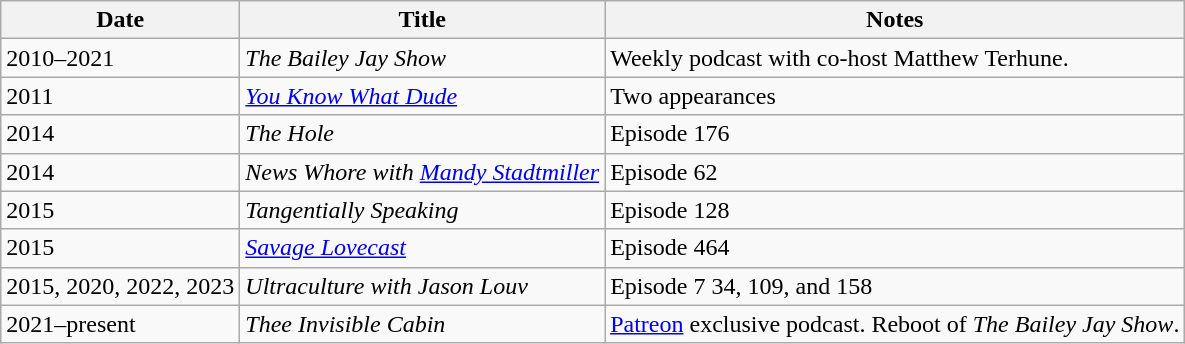<table class="wikitable sortable">
<tr>
<th>Date</th>
<th>Title</th>
<th>Notes</th>
</tr>
<tr>
<td>2010–2021</td>
<td><em>The Bailey Jay Show</em></td>
<td>Weekly podcast with co-host Matthew Terhune.</td>
</tr>
<tr>
<td>2011</td>
<td><em><a href='#'>You Know What Dude</a></em></td>
<td>Two appearances</td>
</tr>
<tr>
<td>2014</td>
<td><em>The Hole</em></td>
<td>Episode 176</td>
</tr>
<tr>
<td>2014</td>
<td><em>News Whore with <a href='#'>Mandy Stadtmiller</a></em></td>
<td>Episode 62</td>
</tr>
<tr>
<td>2015</td>
<td><em>Tangentially Speaking</em></td>
<td>Episode 128</td>
</tr>
<tr>
<td>2015</td>
<td><em><a href='#'>Savage Lovecast</a></em></td>
<td>Episode 464</td>
</tr>
<tr>
<td>2015, 2020, 2022, 2023</td>
<td><em>Ultraculture with Jason Louv</em></td>
<td>Episode 7 34, 109, and 158</td>
</tr>
<tr>
<td>2021–present</td>
<td><em>Thee Invisible Cabin</em></td>
<td><a href='#'>Patreon</a> exclusive podcast. Reboot of <em>The Bailey Jay Show</em>.</td>
</tr>
</table>
